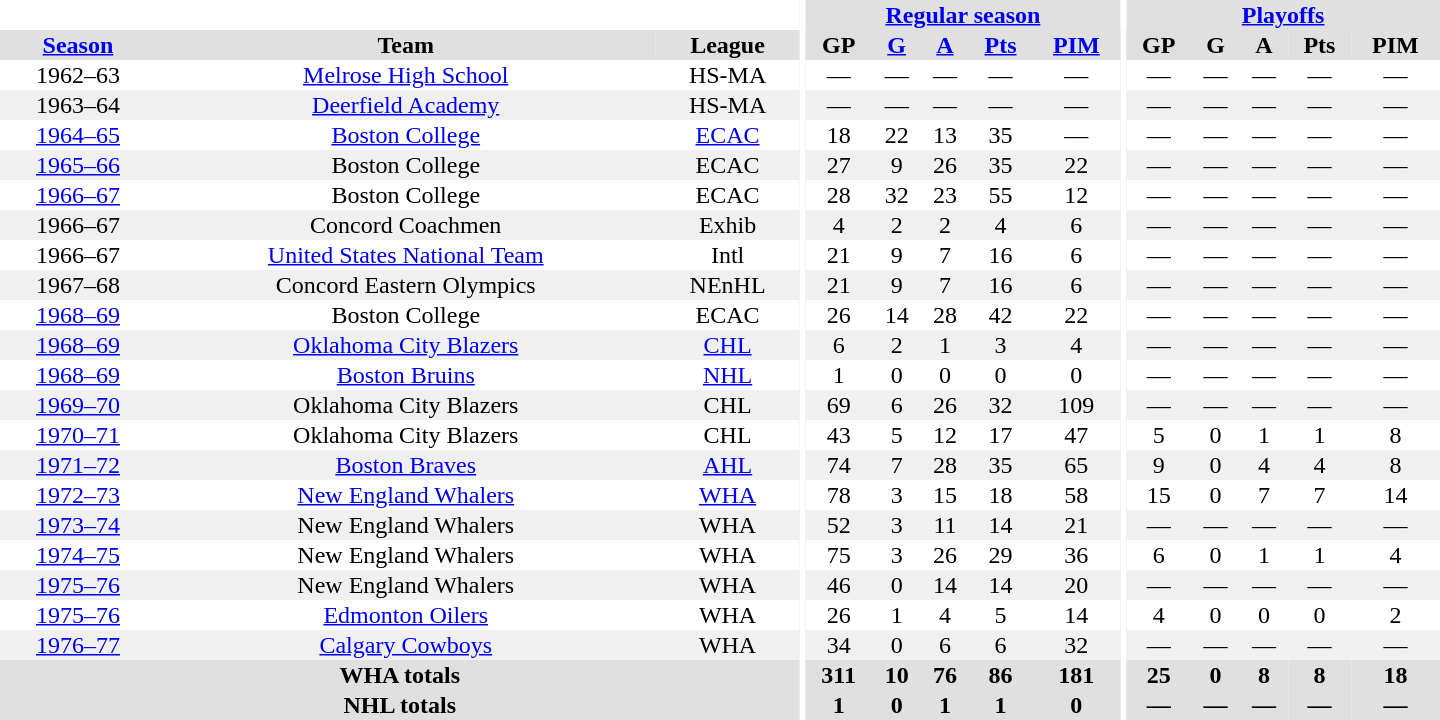<table border="0" cellpadding="1" cellspacing="0" style="text-align:center; width:60em">
<tr bgcolor="#e0e0e0">
<th colspan="3" bgcolor="#ffffff"></th>
<th rowspan="100" bgcolor="#ffffff"></th>
<th colspan="5"><a href='#'>Regular season</a></th>
<th rowspan="100" bgcolor="#ffffff"></th>
<th colspan="5"><a href='#'>Playoffs</a></th>
</tr>
<tr bgcolor="#e0e0e0">
<th><a href='#'>Season</a></th>
<th>Team</th>
<th>League</th>
<th>GP</th>
<th><a href='#'>G</a></th>
<th><a href='#'>A</a></th>
<th><a href='#'>Pts</a></th>
<th><a href='#'>PIM</a></th>
<th>GP</th>
<th>G</th>
<th>A</th>
<th>Pts</th>
<th>PIM</th>
</tr>
<tr>
<td>1962–63</td>
<td><a href='#'>Melrose High School</a></td>
<td>HS-MA</td>
<td>—</td>
<td>—</td>
<td>—</td>
<td>—</td>
<td>—</td>
<td>—</td>
<td>—</td>
<td>—</td>
<td>—</td>
<td>—</td>
</tr>
<tr bgcolor="#f0f0f0">
<td>1963–64</td>
<td><a href='#'>Deerfield Academy</a></td>
<td>HS-MA</td>
<td>—</td>
<td>—</td>
<td>—</td>
<td>—</td>
<td>—</td>
<td>—</td>
<td>—</td>
<td>—</td>
<td>—</td>
<td>—</td>
</tr>
<tr>
<td><a href='#'>1964–65</a></td>
<td><a href='#'>Boston College</a></td>
<td><a href='#'>ECAC</a></td>
<td>18</td>
<td>22</td>
<td>13</td>
<td>35</td>
<td>—</td>
<td>—</td>
<td>—</td>
<td>—</td>
<td>—</td>
<td>—</td>
</tr>
<tr bgcolor="#f0f0f0">
<td><a href='#'>1965–66</a></td>
<td>Boston College</td>
<td>ECAC</td>
<td>27</td>
<td>9</td>
<td>26</td>
<td>35</td>
<td>22</td>
<td>—</td>
<td>—</td>
<td>—</td>
<td>—</td>
<td>—</td>
</tr>
<tr>
<td><a href='#'>1966–67</a></td>
<td>Boston College</td>
<td>ECAC</td>
<td>28</td>
<td>32</td>
<td>23</td>
<td>55</td>
<td>12</td>
<td>—</td>
<td>—</td>
<td>—</td>
<td>—</td>
<td>—</td>
</tr>
<tr bgcolor="#f0f0f0">
<td>1966–67</td>
<td>Concord Coachmen</td>
<td>Exhib</td>
<td>4</td>
<td>2</td>
<td>2</td>
<td>4</td>
<td>6</td>
<td>—</td>
<td>—</td>
<td>—</td>
<td>—</td>
<td>—</td>
</tr>
<tr>
<td>1966–67</td>
<td><a href='#'>United States National Team</a></td>
<td>Intl</td>
<td>21</td>
<td>9</td>
<td>7</td>
<td>16</td>
<td>6</td>
<td>—</td>
<td>—</td>
<td>—</td>
<td>—</td>
<td>—</td>
</tr>
<tr bgcolor="#f0f0f0">
<td>1967–68</td>
<td>Concord Eastern Olympics</td>
<td>NEnHL</td>
<td>21</td>
<td>9</td>
<td>7</td>
<td>16</td>
<td>6</td>
<td>—</td>
<td>—</td>
<td>—</td>
<td>—</td>
<td>—</td>
</tr>
<tr>
<td><a href='#'>1968–69</a></td>
<td>Boston College</td>
<td>ECAC</td>
<td>26</td>
<td>14</td>
<td>28</td>
<td>42</td>
<td>22</td>
<td>—</td>
<td>—</td>
<td>—</td>
<td>—</td>
<td>—</td>
</tr>
<tr bgcolor="#f0f0f0">
<td><a href='#'>1968–69</a></td>
<td><a href='#'>Oklahoma City Blazers</a></td>
<td><a href='#'>CHL</a></td>
<td>6</td>
<td>2</td>
<td>1</td>
<td>3</td>
<td>4</td>
<td>—</td>
<td>—</td>
<td>—</td>
<td>—</td>
<td>—</td>
</tr>
<tr>
<td><a href='#'>1968–69</a></td>
<td><a href='#'>Boston Bruins</a></td>
<td><a href='#'>NHL</a></td>
<td>1</td>
<td>0</td>
<td>0</td>
<td>0</td>
<td>0</td>
<td>—</td>
<td>—</td>
<td>—</td>
<td>—</td>
<td>—</td>
</tr>
<tr bgcolor="#f0f0f0">
<td><a href='#'>1969–70</a></td>
<td>Oklahoma City Blazers</td>
<td>CHL</td>
<td>69</td>
<td>6</td>
<td>26</td>
<td>32</td>
<td>109</td>
<td>—</td>
<td>—</td>
<td>—</td>
<td>—</td>
<td>—</td>
</tr>
<tr>
<td><a href='#'>1970–71</a></td>
<td>Oklahoma City Blazers</td>
<td>CHL</td>
<td>43</td>
<td>5</td>
<td>12</td>
<td>17</td>
<td>47</td>
<td>5</td>
<td>0</td>
<td>1</td>
<td>1</td>
<td>8</td>
</tr>
<tr bgcolor="#f0f0f0">
<td><a href='#'>1971–72</a></td>
<td><a href='#'>Boston Braves</a></td>
<td><a href='#'>AHL</a></td>
<td>74</td>
<td>7</td>
<td>28</td>
<td>35</td>
<td>65</td>
<td>9</td>
<td>0</td>
<td>4</td>
<td>4</td>
<td>8</td>
</tr>
<tr>
<td><a href='#'>1972–73</a></td>
<td><a href='#'>New England Whalers</a></td>
<td><a href='#'>WHA</a></td>
<td>78</td>
<td>3</td>
<td>15</td>
<td>18</td>
<td>58</td>
<td>15</td>
<td>0</td>
<td>7</td>
<td>7</td>
<td>14</td>
</tr>
<tr bgcolor="#f0f0f0">
<td><a href='#'>1973–74</a></td>
<td>New England Whalers</td>
<td>WHA</td>
<td>52</td>
<td>3</td>
<td>11</td>
<td>14</td>
<td>21</td>
<td>—</td>
<td>—</td>
<td>—</td>
<td>—</td>
<td>—</td>
</tr>
<tr>
<td><a href='#'>1974–75</a></td>
<td>New England Whalers</td>
<td>WHA</td>
<td>75</td>
<td>3</td>
<td>26</td>
<td>29</td>
<td>36</td>
<td>6</td>
<td>0</td>
<td>1</td>
<td>1</td>
<td>4</td>
</tr>
<tr bgcolor="#f0f0f0">
<td><a href='#'>1975–76</a></td>
<td>New England Whalers</td>
<td>WHA</td>
<td>46</td>
<td>0</td>
<td>14</td>
<td>14</td>
<td>20</td>
<td>—</td>
<td>—</td>
<td>—</td>
<td>—</td>
<td>—</td>
</tr>
<tr>
<td><a href='#'>1975–76</a></td>
<td><a href='#'>Edmonton Oilers</a></td>
<td>WHA</td>
<td>26</td>
<td>1</td>
<td>4</td>
<td>5</td>
<td>14</td>
<td>4</td>
<td>0</td>
<td>0</td>
<td>0</td>
<td>2</td>
</tr>
<tr bgcolor="#f0f0f0">
<td><a href='#'>1976–77</a></td>
<td><a href='#'>Calgary Cowboys</a></td>
<td>WHA</td>
<td>34</td>
<td>0</td>
<td>6</td>
<td>6</td>
<td>32</td>
<td>—</td>
<td>—</td>
<td>—</td>
<td>—</td>
<td>—</td>
</tr>
<tr bgcolor="#e0e0e0">
<th colspan="3">WHA totals</th>
<th>311</th>
<th>10</th>
<th>76</th>
<th>86</th>
<th>181</th>
<th>25</th>
<th>0</th>
<th>8</th>
<th>8</th>
<th>18</th>
</tr>
<tr bgcolor="#e0e0e0">
<th colspan="3">NHL totals</th>
<th>1</th>
<th>0</th>
<th>1</th>
<th>1</th>
<th>0</th>
<th>—</th>
<th>—</th>
<th>—</th>
<th>—</th>
<th>—</th>
</tr>
</table>
